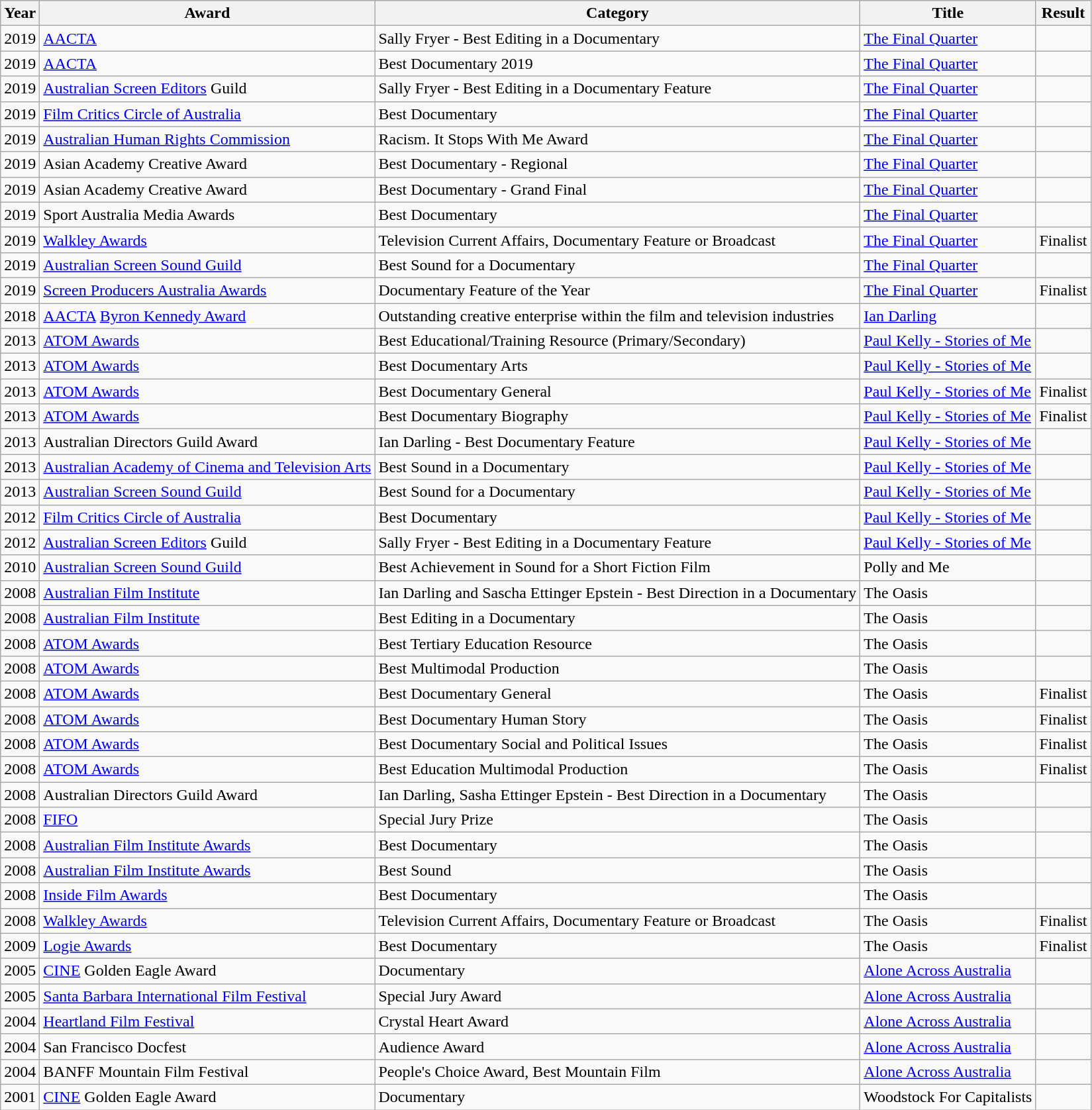<table class="wikitable sortable">
<tr>
<th>Year</th>
<th>Award</th>
<th>Category</th>
<th>Title</th>
<th>Result</th>
</tr>
<tr>
<td>2019</td>
<td><a href='#'>AACTA</a></td>
<td>Sally  Fryer - Best Editing in a Documentary</td>
<td><a href='#'>The Final Quarter</a></td>
<td></td>
</tr>
<tr>
<td>2019</td>
<td><a href='#'>AACTA</a></td>
<td>Best Documentary 2019</td>
<td><a href='#'>The Final Quarter</a></td>
<td></td>
</tr>
<tr>
<td>2019</td>
<td><a href='#'>Australian Screen Editors</a> Guild</td>
<td>Sally Fryer - Best Editing in a Documentary Feature</td>
<td><a href='#'>The Final Quarter</a></td>
<td></td>
</tr>
<tr>
<td>2019</td>
<td><a href='#'>Film Critics Circle of Australia</a></td>
<td>Best Documentary</td>
<td><a href='#'>The Final Quarter</a></td>
<td></td>
</tr>
<tr>
<td>2019</td>
<td><a href='#'>Australian Human Rights Commission</a></td>
<td>Racism. It Stops With Me Award</td>
<td><a href='#'>The Final Quarter</a></td>
<td></td>
</tr>
<tr>
<td>2019</td>
<td>Asian Academy Creative Award</td>
<td>Best Documentary - Regional</td>
<td><a href='#'>The Final Quarter</a></td>
<td></td>
</tr>
<tr>
<td>2019</td>
<td>Asian Academy Creative Award</td>
<td>Best Documentary - Grand Final</td>
<td><a href='#'>The Final Quarter</a></td>
<td></td>
</tr>
<tr>
<td>2019</td>
<td>Sport Australia Media Awards</td>
<td>Best Documentary</td>
<td><a href='#'>The Final Quarter</a></td>
<td></td>
</tr>
<tr>
<td>2019</td>
<td><a href='#'>Walkley Awards</a></td>
<td>Television Current Affairs, Documentary Feature or Broadcast</td>
<td><a href='#'>The Final Quarter</a></td>
<td>Finalist</td>
</tr>
<tr>
<td>2019</td>
<td><a href='#'>Australian Screen Sound Guild</a></td>
<td>Best Sound for a Documentary</td>
<td><a href='#'>The Final Quarter</a></td>
<td></td>
</tr>
<tr>
<td>2019</td>
<td><a href='#'>Screen Producers Australia Awards</a></td>
<td>Documentary Feature of the  Year</td>
<td><a href='#'>The Final Quarter</a></td>
<td>Finalist</td>
</tr>
<tr>
<td>2018</td>
<td><a href='#'>AACTA</a> <a href='#'>Byron Kennedy Award</a></td>
<td>Outstanding creative enterprise within the film and television industries</td>
<td><a href='#'>Ian Darling</a></td>
<td></td>
</tr>
<tr>
<td>2013</td>
<td><a href='#'>ATOM Awards</a></td>
<td>Best Educational/Training Resource (Primary/Secondary)</td>
<td><a href='#'>Paul Kelly - Stories of Me</a></td>
<td></td>
</tr>
<tr>
<td>2013</td>
<td><a href='#'>ATOM Awards</a></td>
<td>Best Documentary Arts</td>
<td><a href='#'>Paul Kelly - Stories of Me</a></td>
<td></td>
</tr>
<tr>
<td>2013</td>
<td><a href='#'>ATOM Awards</a></td>
<td>Best Documentary General</td>
<td><a href='#'>Paul Kelly - Stories of Me</a></td>
<td>Finalist</td>
</tr>
<tr>
<td>2013</td>
<td><a href='#'>ATOM Awards</a></td>
<td>Best Documentary Biography</td>
<td><a href='#'>Paul Kelly - Stories of Me</a></td>
<td>Finalist</td>
</tr>
<tr>
<td>2013</td>
<td>Australian Directors Guild Award</td>
<td>Ian Darling - Best Documentary Feature</td>
<td><a href='#'>Paul Kelly - Stories of Me</a></td>
<td></td>
</tr>
<tr>
<td>2013</td>
<td><a href='#'>Australian Academy of Cinema and Television Arts</a></td>
<td>Best Sound in a Documentary</td>
<td><a href='#'>Paul Kelly - Stories of Me</a></td>
<td></td>
</tr>
<tr>
<td>2013</td>
<td><a href='#'>Australian Screen Sound Guild</a></td>
<td>Best Sound for a Documentary</td>
<td><a href='#'>Paul Kelly - Stories of Me</a></td>
<td></td>
</tr>
<tr>
<td>2012</td>
<td><a href='#'>Film Critics Circle of Australia</a></td>
<td>Best Documentary</td>
<td><a href='#'>Paul Kelly - Stories of Me</a></td>
<td></td>
</tr>
<tr>
<td>2012</td>
<td><a href='#'>Australian Screen Editors</a> Guild</td>
<td>Sally Fryer - Best Editing in a Documentary Feature</td>
<td><a href='#'>Paul Kelly - Stories of Me</a></td>
<td></td>
</tr>
<tr>
<td>2010</td>
<td><a href='#'>Australian Screen Sound Guild</a></td>
<td>Best Achievement in Sound for a Short Fiction Film</td>
<td>Polly and Me</td>
<td></td>
</tr>
<tr>
<td>2008</td>
<td><a href='#'>Australian Film Institute</a></td>
<td>Ian Darling and Sascha Ettinger Epstein - Best Direction in a Documentary</td>
<td>The Oasis</td>
<td></td>
</tr>
<tr>
<td>2008</td>
<td><a href='#'>Australian Film Institute</a></td>
<td>Best Editing in a Documentary</td>
<td>The Oasis</td>
<td></td>
</tr>
<tr>
<td>2008</td>
<td><a href='#'>ATOM Awards</a></td>
<td>Best Tertiary Education Resource</td>
<td>The Oasis</td>
<td></td>
</tr>
<tr>
<td>2008</td>
<td><a href='#'>ATOM Awards</a></td>
<td>Best Multimodal Production</td>
<td>The Oasis</td>
<td></td>
</tr>
<tr>
<td>2008</td>
<td><a href='#'>ATOM Awards</a></td>
<td>Best Documentary General</td>
<td>The Oasis</td>
<td>Finalist</td>
</tr>
<tr>
<td>2008</td>
<td><a href='#'>ATOM Awards</a></td>
<td>Best Documentary Human Story</td>
<td>The Oasis</td>
<td>Finalist</td>
</tr>
<tr>
<td>2008</td>
<td><a href='#'>ATOM Awards</a></td>
<td>Best Documentary Social and Political Issues</td>
<td>The Oasis</td>
<td>Finalist</td>
</tr>
<tr>
<td>2008</td>
<td><a href='#'>ATOM Awards</a></td>
<td>Best Education Multimodal Production</td>
<td>The Oasis</td>
<td>Finalist</td>
</tr>
<tr>
<td>2008</td>
<td>Australian Directors Guild Award</td>
<td>Ian Darling, Sasha Ettinger Epstein - Best Direction in a Documentary</td>
<td>The Oasis</td>
<td></td>
</tr>
<tr>
<td>2008</td>
<td><a href='#'>FIFO</a></td>
<td>Special Jury Prize</td>
<td>The Oasis</td>
<td></td>
</tr>
<tr>
<td>2008</td>
<td><a href='#'>Australian Film Institute Awards</a></td>
<td>Best Documentary</td>
<td>The Oasis</td>
<td></td>
</tr>
<tr>
<td>2008</td>
<td><a href='#'>Australian Film Institute Awards</a></td>
<td>Best Sound</td>
<td>The Oasis</td>
<td></td>
</tr>
<tr>
<td>2008</td>
<td><a href='#'>Inside Film Awards</a></td>
<td>Best Documentary</td>
<td>The Oasis</td>
<td></td>
</tr>
<tr>
<td>2008</td>
<td><a href='#'>Walkley Awards</a></td>
<td>Television Current Affairs, Documentary Feature or Broadcast</td>
<td>The Oasis</td>
<td>Finalist</td>
</tr>
<tr>
<td>2009</td>
<td><a href='#'>Logie Awards</a></td>
<td>Best Documentary</td>
<td>The Oasis</td>
<td>Finalist</td>
</tr>
<tr>
<td>2005</td>
<td><a href='#'>CINE</a> Golden Eagle Award</td>
<td>Documentary</td>
<td><a href='#'>Alone Across Australia</a></td>
<td></td>
</tr>
<tr>
<td>2005</td>
<td><a href='#'>Santa Barbara International Film Festival</a></td>
<td>Special Jury Award</td>
<td><a href='#'>Alone Across Australia</a></td>
<td></td>
</tr>
<tr>
<td>2004</td>
<td><a href='#'>Heartland Film Festival</a></td>
<td>Crystal Heart Award</td>
<td><a href='#'>Alone Across Australia</a></td>
<td></td>
</tr>
<tr>
<td>2004</td>
<td>San Francisco Docfest</td>
<td>Audience Award</td>
<td><a href='#'>Alone Across Australia</a></td>
<td></td>
</tr>
<tr>
<td>2004</td>
<td>BANFF Mountain Film Festival</td>
<td>People's Choice Award, Best Mountain Film</td>
<td><a href='#'>Alone Across Australia</a></td>
<td></td>
</tr>
<tr>
<td>2001</td>
<td><a href='#'>CINE</a> Golden Eagle Award</td>
<td>Documentary</td>
<td>Woodstock For Capitalists</td>
<td></td>
</tr>
</table>
